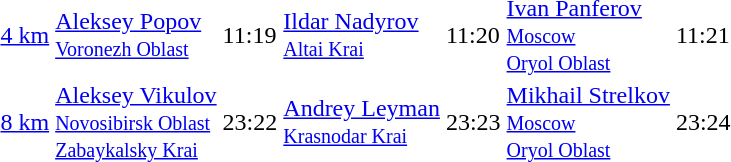<table>
<tr>
<td><a href='#'>4 km</a></td>
<td><a href='#'>Aleksey Popov</a> <br> <small><a href='#'>Voronezh Oblast</a></small></td>
<td>11:19</td>
<td><a href='#'>Ildar Nadyrov</a> <br> <small><a href='#'>Altai Krai</a></small></td>
<td>11:20</td>
<td><a href='#'>Ivan Panferov</a> <br> <small><a href='#'>Moscow</a></small> <br> <small><a href='#'>Oryol Oblast</a></small></td>
<td>11:21</td>
</tr>
<tr>
<td><a href='#'>8 km</a></td>
<td><a href='#'>Aleksey Vikulov</a> <br> <small><a href='#'>Novosibirsk Oblast</a></small><br> <small><a href='#'>Zabaykalsky Krai</a></small></td>
<td>23:22</td>
<td><a href='#'>Andrey Leyman</a> <br> <small><a href='#'>Krasnodar Krai</a></small></td>
<td>23:23</td>
<td><a href='#'>Mikhail Strelkov</a> <br> <small><a href='#'>Moscow</a></small><br> <small><a href='#'>Oryol Oblast</a></small></td>
<td>23:24</td>
</tr>
</table>
